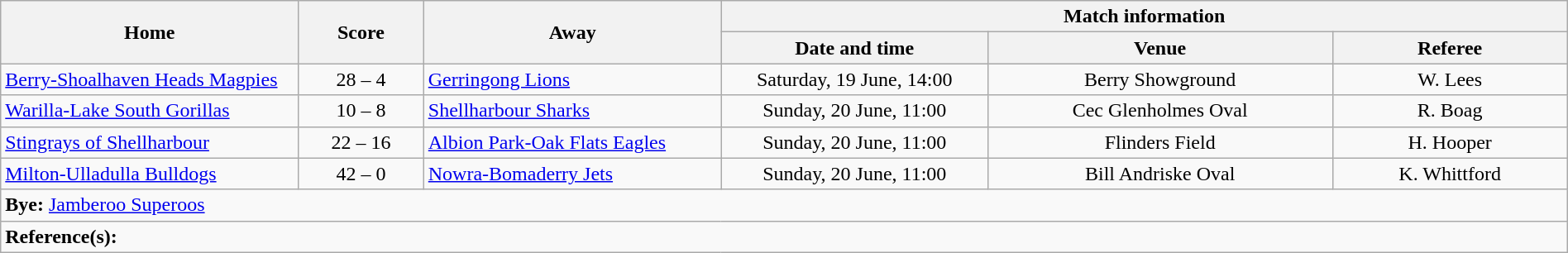<table class="wikitable" width="100% text-align:center;">
<tr>
<th rowspan="2" width="19%">Home</th>
<th rowspan="2" width="8%">Score</th>
<th rowspan="2" width="19%">Away</th>
<th colspan="3">Match information</th>
</tr>
<tr bgcolor="#CCCCCC">
<th width="17%">Date and time</th>
<th width="22%">Venue</th>
<th>Referee</th>
</tr>
<tr>
<td> <a href='#'>Berry-Shoalhaven Heads Magpies</a></td>
<td style="text-align:center;">28 – 4</td>
<td> <a href='#'>Gerringong Lions</a></td>
<td style="text-align:center;">Saturday, 19 June, 14:00</td>
<td style="text-align:center;">Berry Showground</td>
<td style="text-align:center;">W. Lees</td>
</tr>
<tr>
<td> <a href='#'>Warilla-Lake South Gorillas</a></td>
<td style="text-align:center;">10 – 8</td>
<td> <a href='#'>Shellharbour Sharks</a></td>
<td style="text-align:center;">Sunday, 20 June, 11:00</td>
<td style="text-align:center;">Cec Glenholmes Oval</td>
<td style="text-align:center;">R. Boag</td>
</tr>
<tr>
<td> <a href='#'>Stingrays of Shellharbour</a></td>
<td style="text-align:center;">22 – 16</td>
<td> <a href='#'>Albion Park-Oak Flats Eagles</a></td>
<td style="text-align:center;">Sunday, 20 June, 11:00</td>
<td style="text-align:center;">Flinders Field</td>
<td style="text-align:center;">H. Hooper</td>
</tr>
<tr>
<td> <a href='#'>Milton-Ulladulla Bulldogs</a></td>
<td style="text-align:center;">42 – 0</td>
<td> <a href='#'>Nowra-Bomaderry Jets</a></td>
<td style="text-align:center;">Sunday, 20 June, 11:00</td>
<td style="text-align:center;">Bill Andriske Oval</td>
<td style="text-align:center;">K. Whittford</td>
</tr>
<tr>
<td colspan="6" align="centre"><strong>Bye:</strong>  <a href='#'>Jamberoo Superoos</a></td>
</tr>
<tr>
<td colspan="6"><strong>Reference(s):</strong> </td>
</tr>
</table>
